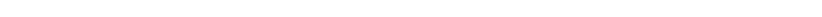<table style="width:60%; text-align:center;">
<tr style="color:white;">
<td style="background:"><strong>41</strong></td>
<td style="background:"><strong>8</strong></td>
<td style="background:"><strong>3</strong></td>
<td style="background:"><strong>2</strong></td>
</tr>
<tr>
<td><span></span></td>
<td><span></span></td>
<td><span></span></td>
<td><span></span></td>
</tr>
</table>
